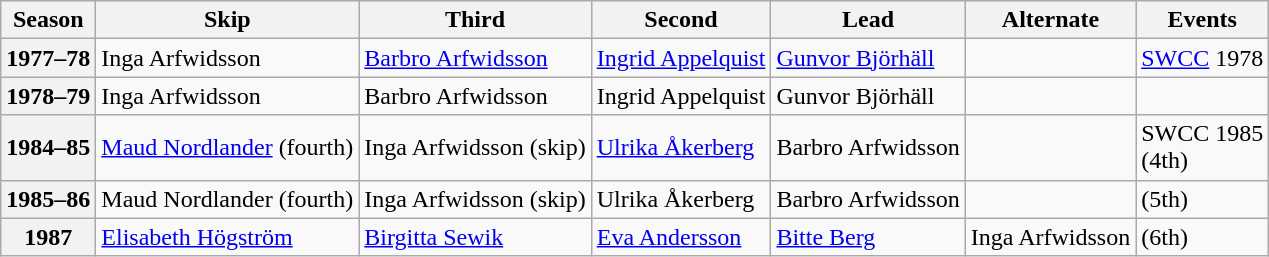<table class="wikitable">
<tr>
<th scope="col">Season</th>
<th scope="col">Skip</th>
<th scope="col">Third</th>
<th scope="col">Second</th>
<th scope="col">Lead</th>
<th scope="col">Alternate</th>
<th scope="col">Events</th>
</tr>
<tr>
<th scope="row">1977–78</th>
<td>Inga Arfwidsson</td>
<td><a href='#'>Barbro Arfwidsson</a></td>
<td><a href='#'>Ingrid Appelquist</a></td>
<td><a href='#'>Gunvor Björhäll</a></td>
<td></td>
<td><a href='#'>SWCC</a> 1978 </td>
</tr>
<tr>
<th scope="row">1978–79</th>
<td>Inga Arfwidsson</td>
<td>Barbro Arfwidsson</td>
<td>Ingrid Appelquist</td>
<td>Gunvor Björhäll</td>
<td></td>
<td> </td>
</tr>
<tr>
<th scope="row">1984–85</th>
<td><a href='#'>Maud Nordlander</a> (fourth)</td>
<td>Inga Arfwidsson (skip)</td>
<td><a href='#'>Ulrika Åkerberg</a></td>
<td>Barbro Arfwidsson</td>
<td></td>
<td>SWCC 1985 <br> (4th)</td>
</tr>
<tr>
<th scope="row">1985–86</th>
<td>Maud Nordlander (fourth)</td>
<td>Inga Arfwidsson (skip)</td>
<td>Ulrika Åkerberg</td>
<td>Barbro Arfwidsson</td>
<td></td>
<td> (5th)<br> </td>
</tr>
<tr>
<th scope="row">1987</th>
<td><a href='#'>Elisabeth Högström</a></td>
<td><a href='#'>Birgitta Sewik</a></td>
<td><a href='#'>Eva Andersson</a></td>
<td><a href='#'>Bitte Berg</a></td>
<td>Inga Arfwidsson</td>
<td> (6th)</td>
</tr>
</table>
